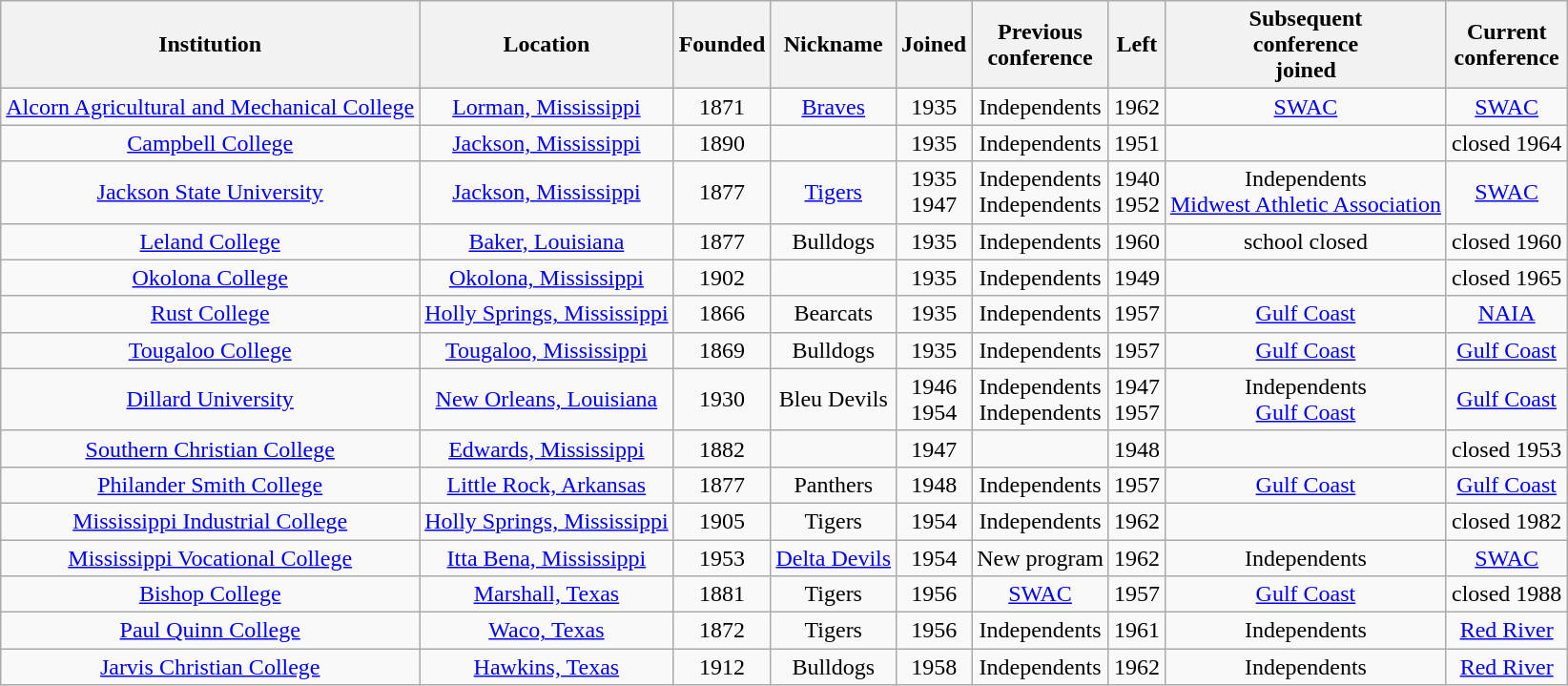<table class="wikitable sortable" style="text-align:center">
<tr>
<th>Institution</th>
<th>Location</th>
<th>Founded</th>
<th>Nickname</th>
<th>Joined</th>
<th>Previous<br>conference</th>
<th>Left</th>
<th>Subsequent<br>conference<br>joined</th>
<th>Current<br>conference</th>
</tr>
<tr>
<td><a href='#'>Alcorn Agricultural and Mechanical College</a></td>
<td><a href='#'>Lorman, Mississippi</a></td>
<td>1871</td>
<td><a href='#'>Braves</a></td>
<td>1935</td>
<td>Independents</td>
<td>1962</td>
<td><a href='#'>SWAC</a></td>
<td><a href='#'>SWAC</a></td>
</tr>
<tr>
<td><a href='#'>Campbell College</a></td>
<td><a href='#'>Jackson, Mississippi</a></td>
<td>1890</td>
<td></td>
<td>1935</td>
<td>Independents</td>
<td>1951</td>
<td></td>
<td>closed 1964</td>
</tr>
<tr>
<td><a href='#'>Jackson State University</a></td>
<td><a href='#'>Jackson, Mississippi</a></td>
<td>1877</td>
<td><a href='#'>Tigers</a></td>
<td>1935<br>1947</td>
<td>Independents<br>Independents</td>
<td>1940<br>1952</td>
<td>Independents<br><a href='#'>Midwest Athletic Association</a></td>
<td><a href='#'>SWAC</a></td>
</tr>
<tr>
<td><a href='#'>Leland College</a></td>
<td><a href='#'>Baker, Louisiana</a></td>
<td>1877</td>
<td>Bulldogs</td>
<td>1935</td>
<td>Independents</td>
<td>1960</td>
<td>school closed</td>
<td>closed 1960</td>
</tr>
<tr>
<td><a href='#'>Okolona College</a></td>
<td><a href='#'>Okolona, Mississippi</a></td>
<td>1902</td>
<td></td>
<td>1935</td>
<td>Independents</td>
<td>1949</td>
<td></td>
<td>closed 1965</td>
</tr>
<tr>
<td><a href='#'>Rust College</a></td>
<td><a href='#'>Holly Springs, Mississippi</a></td>
<td>1866</td>
<td>Bearcats</td>
<td>1935</td>
<td>Independents</td>
<td>1957</td>
<td><a href='#'>Gulf Coast</a></td>
<td><a href='#'>NAIA</a></td>
</tr>
<tr>
<td><a href='#'>Tougaloo College</a></td>
<td><a href='#'>Tougaloo, Mississippi</a></td>
<td>1869</td>
<td>Bulldogs</td>
<td>1935</td>
<td>Independents</td>
<td>1957</td>
<td><a href='#'>Gulf Coast</a></td>
<td><a href='#'>Gulf Coast</a></td>
</tr>
<tr>
<td><a href='#'>Dillard University</a></td>
<td><a href='#'>New Orleans, Louisiana</a></td>
<td>1930</td>
<td>Bleu Devils</td>
<td>1946<br>1954</td>
<td>Independents<br>Independents</td>
<td>1947<br>1957</td>
<td>Independents<br><a href='#'>Gulf Coast</a></td>
<td><a href='#'>Gulf Coast</a></td>
</tr>
<tr>
<td><a href='#'>Southern Christian College</a></td>
<td><a href='#'>Edwards, Mississippi</a></td>
<td>1882</td>
<td></td>
<td>1947</td>
<td></td>
<td>1948</td>
<td></td>
<td>closed 1953</td>
</tr>
<tr>
<td><a href='#'>Philander Smith College</a></td>
<td><a href='#'>Little Rock, Arkansas</a></td>
<td>1877</td>
<td>Panthers</td>
<td>1948</td>
<td>Independents</td>
<td>1957</td>
<td><a href='#'>Gulf Coast</a></td>
<td><a href='#'>Gulf Coast</a></td>
</tr>
<tr>
<td><a href='#'>Mississippi Industrial College</a></td>
<td><a href='#'>Holly Springs, Mississippi</a></td>
<td>1905</td>
<td>Tigers</td>
<td>1954</td>
<td>Independents</td>
<td>1962</td>
<td></td>
<td>closed 1982</td>
</tr>
<tr>
<td><a href='#'>Mississippi Vocational College</a></td>
<td><a href='#'>Itta Bena, Mississippi</a></td>
<td>1953</td>
<td><a href='#'>Delta Devils</a></td>
<td>1954</td>
<td>New program</td>
<td>1962</td>
<td>Independents</td>
<td><a href='#'>SWAC</a></td>
</tr>
<tr>
<td><a href='#'>Bishop College</a></td>
<td><a href='#'>Marshall, Texas</a></td>
<td>1881</td>
<td>Tigers</td>
<td>1956</td>
<td><a href='#'>SWAC</a></td>
<td>1957</td>
<td><a href='#'>Gulf Coast</a></td>
<td>closed 1988</td>
</tr>
<tr>
<td><a href='#'>Paul Quinn College</a></td>
<td><a href='#'>Waco, Texas</a></td>
<td>1872</td>
<td>Tigers</td>
<td>1956</td>
<td>Independents</td>
<td>1961</td>
<td>Independents</td>
<td><a href='#'>Red River</a></td>
</tr>
<tr>
<td><a href='#'>Jarvis Christian College</a></td>
<td><a href='#'>Hawkins, Texas</a></td>
<td>1912</td>
<td>Bulldogs</td>
<td>1958</td>
<td>Independents</td>
<td>1962</td>
<td>Independents</td>
<td><a href='#'>Red River</a></td>
</tr>
</table>
